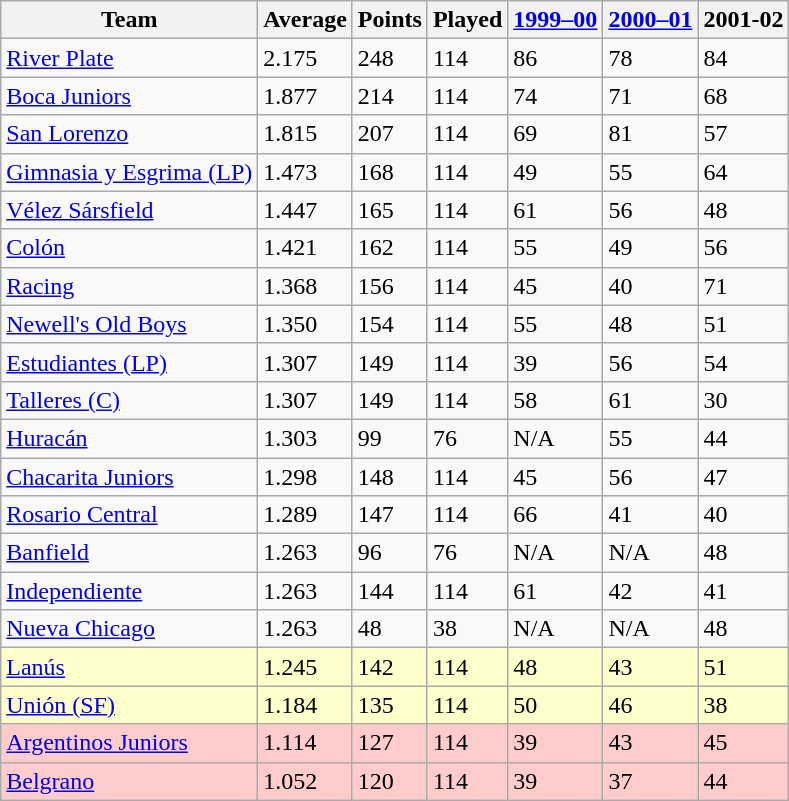<table class="wikitable">
<tr>
<th>Team</th>
<th>Average</th>
<th>Points</th>
<th>Played</th>
<th><a href='#'>1999–00</a></th>
<th><a href='#'>2000–01</a></th>
<th>2001-02</th>
</tr>
<tr>
<td><a href='#'>River Plate</a></td>
<td>2.175</td>
<td>248</td>
<td>114</td>
<td>86</td>
<td>78</td>
<td>84</td>
</tr>
<tr>
<td><a href='#'>Boca Juniors</a></td>
<td>1.877</td>
<td>214</td>
<td>114</td>
<td>74</td>
<td>71</td>
<td>68</td>
</tr>
<tr>
<td><a href='#'>San Lorenzo</a></td>
<td>1.815</td>
<td>207</td>
<td>114</td>
<td>69</td>
<td>81</td>
<td>57</td>
</tr>
<tr>
<td><a href='#'>Gimnasia y Esgrima (LP)</a></td>
<td>1.473</td>
<td>168</td>
<td>114</td>
<td>49</td>
<td>55</td>
<td>64</td>
</tr>
<tr>
<td><a href='#'>Vélez Sársfield</a></td>
<td>1.447</td>
<td>165</td>
<td>114</td>
<td>61</td>
<td>56</td>
<td>48</td>
</tr>
<tr>
<td><a href='#'>Colón</a></td>
<td>1.421</td>
<td>162</td>
<td>114</td>
<td>55</td>
<td>49</td>
<td>56</td>
</tr>
<tr>
<td><a href='#'>Racing</a></td>
<td>1.368</td>
<td>156</td>
<td>114</td>
<td>45</td>
<td>40</td>
<td>71</td>
</tr>
<tr>
<td><a href='#'>Newell's Old Boys</a></td>
<td>1.350</td>
<td>154</td>
<td>114</td>
<td>55</td>
<td>48</td>
<td>51</td>
</tr>
<tr>
<td><a href='#'>Estudiantes (LP)</a></td>
<td>1.307</td>
<td>149</td>
<td>114</td>
<td>39</td>
<td>56</td>
<td>54</td>
</tr>
<tr>
<td><a href='#'>Talleres (C)</a></td>
<td>1.307</td>
<td>149</td>
<td>114</td>
<td>58</td>
<td>61</td>
<td>30</td>
</tr>
<tr>
<td><a href='#'>Huracán</a></td>
<td>1.303</td>
<td>99</td>
<td>76</td>
<td>N/A</td>
<td>55</td>
<td>44</td>
</tr>
<tr>
<td><a href='#'>Chacarita Juniors</a></td>
<td>1.298</td>
<td>148</td>
<td>114</td>
<td>45</td>
<td>56</td>
<td>47</td>
</tr>
<tr>
<td><a href='#'>Rosario Central</a></td>
<td>1.289</td>
<td>147</td>
<td>114</td>
<td>66</td>
<td>41</td>
<td>40</td>
</tr>
<tr>
<td><a href='#'>Banfield</a></td>
<td>1.263</td>
<td>96</td>
<td>76</td>
<td>N/A</td>
<td>N/A</td>
<td>48</td>
</tr>
<tr>
<td><a href='#'>Independiente</a></td>
<td>1.263</td>
<td>144</td>
<td>114</td>
<td>61</td>
<td>42</td>
<td>41</td>
</tr>
<tr>
<td><a href='#'>Nueva Chicago</a></td>
<td>1.263</td>
<td>48</td>
<td>38</td>
<td>N/A</td>
<td>N/A</td>
<td>48</td>
</tr>
<tr bgcolor=#ffffcc>
<td><a href='#'>Lanús</a></td>
<td>1.245</td>
<td>142</td>
<td>114</td>
<td>48</td>
<td>43</td>
<td>51</td>
</tr>
<tr bgcolor=#ffffcc>
<td><a href='#'>Unión (SF)</a></td>
<td>1.184</td>
<td>135</td>
<td>114</td>
<td>50</td>
<td>46</td>
<td>38</td>
</tr>
<tr bgcolor=#ffcccc>
<td><a href='#'>Argentinos Juniors</a></td>
<td>1.114</td>
<td>127</td>
<td>114</td>
<td>39</td>
<td>43</td>
<td>45</td>
</tr>
<tr bgcolor=#ffcccc>
<td><a href='#'>Belgrano</a></td>
<td>1.052</td>
<td>120</td>
<td>114</td>
<td>39</td>
<td>37</td>
<td>44</td>
</tr>
</table>
